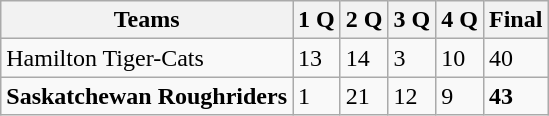<table class="wikitable">
<tr>
<th>Teams</th>
<th>1 Q</th>
<th>2 Q</th>
<th>3 Q</th>
<th>4 Q</th>
<th>Final</th>
</tr>
<tr>
<td>Hamilton Tiger-Cats</td>
<td>13</td>
<td>14</td>
<td>3</td>
<td>10</td>
<td>40</td>
</tr>
<tr>
<td><strong>Saskatchewan Roughriders</strong></td>
<td>1</td>
<td>21</td>
<td>12</td>
<td>9</td>
<td><strong>43</strong></td>
</tr>
</table>
